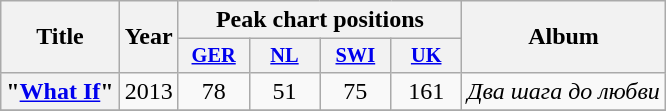<table class="wikitable plainrowheaders" style="text-align:center;">
<tr>
<th scope="col" rowspan="2">Title</th>
<th scope="col" rowspan="2">Year</th>
<th scope="col" colspan="4">Peak chart positions</th>
<th scope="col" rowspan="2">Album</th>
</tr>
<tr>
<th scope="col" style="width:3em;font-size:85%;"><a href='#'>GER</a><br></th>
<th scope="col" style="width:3em;font-size:85%;"><a href='#'>NL</a><br></th>
<th scope="col" style="width:3em;font-size:85%;"><a href='#'>SWI</a><br></th>
<th scope="col" style="width:3em;font-size:85%;"><a href='#'>UK</a><br></th>
</tr>
<tr>
<th scope="row">"<a href='#'>What If</a>"</th>
<td>2013</td>
<td>78</td>
<td>51</td>
<td>75</td>
<td>161</td>
<td><em>Два шага до любви</em></td>
</tr>
<tr>
</tr>
</table>
